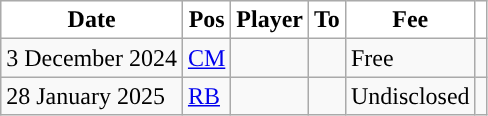<table class="wikitable plainrowheaders sortable">
<tr>
<th style="background-color:white;">Date</th>
<th style="background-color:white;">Pos</th>
<th style="background-color:white;">Player</th>
<th style="background-color:white;">To</th>
<th style="background-color:white;">Fee</th>
<th style="background-color:white;"></th>
</tr>
<tr>
<td>3 December 2024</td>
<td><a href='#'>CM</a></td>
<td></td>
<td></td>
<td>Free</td>
<td></td>
</tr>
<tr>
<td>28 January 2025</td>
<td><a href='#'>RB</a></td>
<td></td>
<td></td>
<td>Undisclosed</td>
<td></td>
</tr>
</table>
